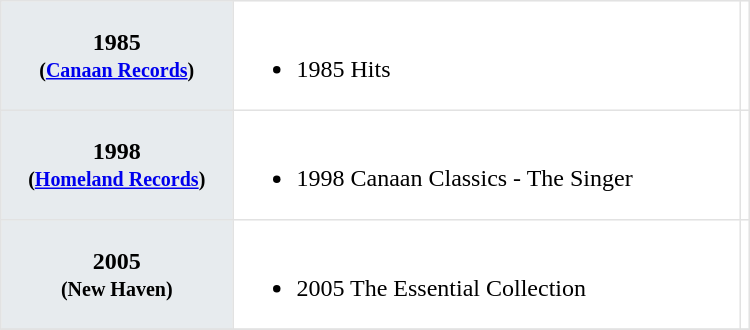<table class="toccolours"  border=1 cellpadding=2 cellspacing=0 style="width: 500px; margin: 0 0 1em 1em; border-collapse: collapse; border: 1px solid #E2E2E2;">
<tr>
<th bgcolor="#E7EBEE">1985<br><small>(<a href='#'>Canaan Records</a>)</small></th>
<td><br><ul><li>1985 Hits</li></ul></td>
<td></td>
</tr>
<tr>
<th bgcolor="#E7EBEE">1998<br><small>(<a href='#'>Homeland Records</a>)</small></th>
<td><br><ul><li>1998 Canaan Classics - The Singer</li></ul></td>
<td></td>
</tr>
<tr>
<th bgcolor="#E7EBEE">2005<br><small>(New Haven)</small></th>
<td><br><ul><li>2005 The Essential Collection</li></ul></td>
<td></td>
</tr>
<tr>
</tr>
</table>
